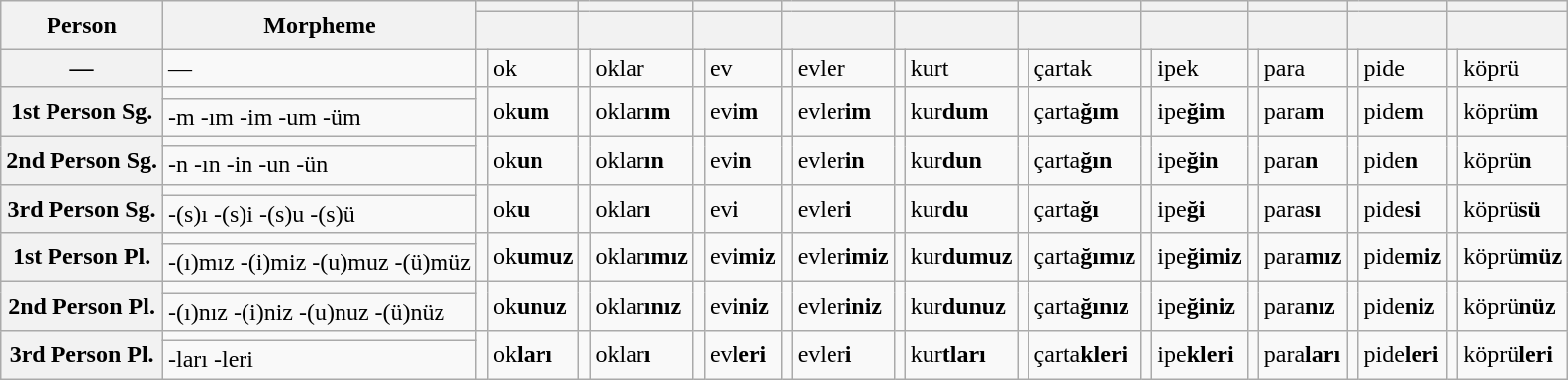<table class="wikitable">
<tr>
<th rowspan=2>Person</th>
<th rowspan=2>Morpheme</th>
<th colspan=2></th>
<th colspan=2></th>
<th colspan=2></th>
<th colspan=2></th>
<th colspan=2></th>
<th colspan=2></th>
<th colspan=2></th>
<th colspan=2></th>
<th colspan=2></th>
<th colspan=2></th>
</tr>
<tr>
<th colspan=2><br></th>
<th colspan=2><br></th>
<th colspan=2><br></th>
<th colspan=2><br></th>
<th colspan=2><br></th>
<th colspan=2><br></th>
<th colspan=2><br></th>
<th colspan=2><br></th>
<th colspan=2><br></th>
<th colspan=2><br></th>
</tr>
<tr>
<th>—</th>
<td>—</td>
<td></td>
<td>ok</td>
<td></td>
<td>oklar</td>
<td></td>
<td>ev</td>
<td></td>
<td>evler</td>
<td></td>
<td>kurt</td>
<td></td>
<td>çartak</td>
<td></td>
<td>ipek</td>
<td></td>
<td>para</td>
<td></td>
<td>pide</td>
<td></td>
<td>köprü</td>
</tr>
<tr>
<th rowspan=2>1st Person Sg.</th>
<td></td>
<td rowspan=2></td>
<td rowspan=2>ok<strong>um</strong></td>
<td rowspan=2></td>
<td rowspan=2>oklar<strong>ım</strong></td>
<td rowspan=2></td>
<td rowspan=2>ev<strong>im</strong></td>
<td rowspan=2></td>
<td rowspan=2>evler<strong>im</strong></td>
<td rowspan=2></td>
<td rowspan=2>kur<strong>dum</strong></td>
<td rowspan=2></td>
<td rowspan=2>çarta<strong>ğım</strong></td>
<td rowspan=2></td>
<td rowspan=2>ipe<strong>ğim</strong></td>
<td rowspan=2></td>
<td rowspan=2>para<strong>m</strong></td>
<td rowspan=2></td>
<td rowspan=2>pide<strong>m</strong></td>
<td rowspan=2></td>
<td rowspan=2>köprü<strong>m</strong></td>
</tr>
<tr>
<td>-m -ım -im -um -üm</td>
</tr>
<tr>
<th rowspan=2>2nd Person Sg.</th>
<td></td>
<td rowspan=2></td>
<td rowspan=2>ok<strong>un</strong></td>
<td rowspan=2></td>
<td rowspan=2>oklar<strong>ın</strong></td>
<td rowspan=2></td>
<td rowspan=2>ev<strong>in</strong></td>
<td rowspan=2></td>
<td rowspan=2>evler<strong>in</strong></td>
<td rowspan=2></td>
<td rowspan=2>kur<strong>dun</strong></td>
<td rowspan=2></td>
<td rowspan=2>çarta<strong>ğın</strong></td>
<td rowspan=2></td>
<td rowspan=2>ipe<strong>ğin</strong></td>
<td rowspan=2></td>
<td rowspan=2>para<strong>n</strong></td>
<td rowspan=2></td>
<td rowspan=2>pide<strong>n</strong></td>
<td rowspan=2></td>
<td rowspan=2>köprü<strong>n</strong></td>
</tr>
<tr>
<td>-n -ın -in -un -ün</td>
</tr>
<tr>
<th rowspan=2>3rd Person Sg.</th>
<td></td>
<td rowspan=2></td>
<td rowspan=2>ok<strong>u</strong></td>
<td rowspan=2></td>
<td rowspan=2>oklar<strong>ı</strong></td>
<td rowspan=2></td>
<td rowspan=2>ev<strong>i</strong></td>
<td rowspan=2></td>
<td rowspan=2>evler<strong>i</strong></td>
<td rowspan=2></td>
<td rowspan=2>kur<strong>du</strong></td>
<td rowspan=2></td>
<td rowspan=2>çarta<strong>ğı</strong></td>
<td rowspan=2></td>
<td rowspan=2>ipe<strong>ği</strong></td>
<td rowspan=2></td>
<td rowspan=2>para<strong>sı</strong></td>
<td rowspan=2></td>
<td rowspan=2>pide<strong>si</strong></td>
<td rowspan=2></td>
<td rowspan=2>köprü<strong>sü</strong></td>
</tr>
<tr>
<td>-(s)ı -(s)i -(s)u -(s)ü</td>
</tr>
<tr>
<th rowspan=2>1st Person Pl.</th>
<td></td>
<td rowspan=2></td>
<td rowspan=2>ok<strong>umuz</strong></td>
<td rowspan=2></td>
<td rowspan=2>oklar<strong>ımız</strong></td>
<td rowspan=2></td>
<td rowspan=2>ev<strong>imiz</strong></td>
<td rowspan=2></td>
<td rowspan=2>evler<strong>imiz</strong></td>
<td rowspan=2></td>
<td rowspan=2>kur<strong>dumuz</strong></td>
<td rowspan=2></td>
<td rowspan=2>çarta<strong>ğımız</strong></td>
<td rowspan=2></td>
<td rowspan=2>ipe<strong>ğimiz</strong></td>
<td rowspan=2></td>
<td rowspan=2>para<strong>mız</strong></td>
<td rowspan=2></td>
<td rowspan=2>pide<strong>miz</strong></td>
<td rowspan=2></td>
<td rowspan=2>köprü<strong>müz</strong></td>
</tr>
<tr>
<td>-(ı)mız -(i)miz -(u)muz -(ü)müz</td>
</tr>
<tr>
<th rowspan=2>2nd Person Pl.</th>
<td></td>
<td rowspan=2></td>
<td rowspan=2>ok<strong>unuz</strong></td>
<td rowspan=2></td>
<td rowspan=2>oklar<strong>ınız</strong></td>
<td rowspan=2></td>
<td rowspan=2>ev<strong>iniz</strong></td>
<td rowspan=2></td>
<td rowspan=2>evler<strong>iniz</strong></td>
<td rowspan=2></td>
<td rowspan=2>kur<strong>dunuz</strong></td>
<td rowspan=2></td>
<td rowspan=2>çarta<strong>ğınız</strong></td>
<td rowspan=2></td>
<td rowspan=2>ipe<strong>ğiniz</strong></td>
<td rowspan=2></td>
<td rowspan=2>para<strong>nız</strong></td>
<td rowspan=2></td>
<td rowspan=2>pide<strong>niz</strong></td>
<td rowspan=2></td>
<td rowspan=2>köprü<strong>nüz</strong></td>
</tr>
<tr>
<td>-(ı)nız -(i)niz -(u)nuz -(ü)nüz</td>
</tr>
<tr>
<th rowspan=2>3rd Person Pl.</th>
<td></td>
<td rowspan=2></td>
<td rowspan=2>ok<strong>ları </strong></td>
<td rowspan=2></td>
<td rowspan=2>oklar<strong>ı</strong></td>
<td rowspan=2></td>
<td rowspan=2>ev<strong>leri</strong></td>
<td rowspan=2></td>
<td rowspan=2>evler<strong>i</strong></td>
<td rowspan=2></td>
<td rowspan=2>kur<strong>tları</strong></td>
<td rowspan=2></td>
<td rowspan=2>çarta<strong>kleri</strong></td>
<td rowspan=2></td>
<td rowspan=2>ipe<strong>kleri</strong></td>
<td rowspan=2></td>
<td rowspan=2>para<strong>ları</strong></td>
<td rowspan=2></td>
<td rowspan=2>pide<strong>leri</strong></td>
<td rowspan=2></td>
<td rowspan=2>köprü<strong>leri</strong></td>
</tr>
<tr>
<td>-ları -leri</td>
</tr>
</table>
